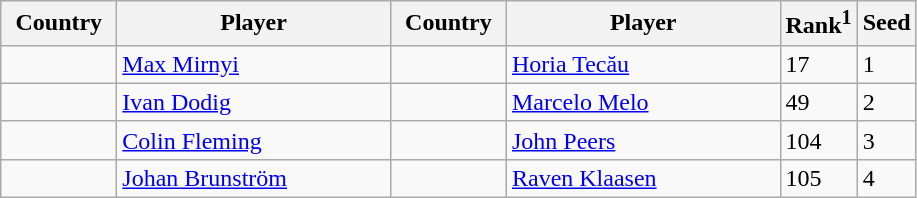<table class="sortable wikitable">
<tr>
<th width="70">Country</th>
<th width="175">Player</th>
<th width="70">Country</th>
<th width="175">Player</th>
<th>Rank<sup>1</sup></th>
<th>Seed</th>
</tr>
<tr>
<td></td>
<td><a href='#'>Max Mirnyi</a></td>
<td></td>
<td><a href='#'>Horia Tecău</a></td>
<td>17</td>
<td>1</td>
</tr>
<tr>
<td></td>
<td><a href='#'>Ivan Dodig</a></td>
<td></td>
<td><a href='#'>Marcelo Melo</a></td>
<td>49</td>
<td>2</td>
</tr>
<tr>
<td></td>
<td><a href='#'>Colin Fleming</a></td>
<td></td>
<td><a href='#'>John Peers</a></td>
<td>104</td>
<td>3</td>
</tr>
<tr>
<td></td>
<td><a href='#'>Johan Brunström</a></td>
<td></td>
<td><a href='#'>Raven Klaasen</a></td>
<td>105</td>
<td>4</td>
</tr>
</table>
